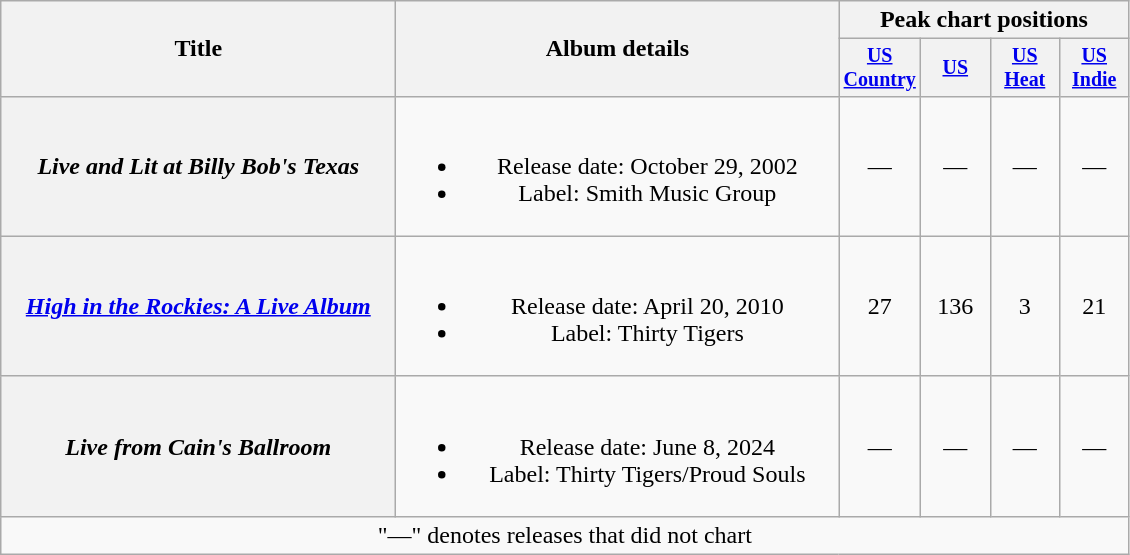<table class="wikitable plainrowheaders" style="text-align:center;">
<tr>
<th rowspan="2" style="width:16em;">Title</th>
<th rowspan="2" style="width:18em;">Album details</th>
<th colspan="4">Peak chart positions</th>
</tr>
<tr style="font-size:smaller;">
<th width="40"><a href='#'>US Country</a><br></th>
<th width="40"><a href='#'>US</a><br></th>
<th width="40"><a href='#'>US<br>Heat</a><br></th>
<th width="40"><a href='#'>US<br>Indie</a><br></th>
</tr>
<tr>
<th scope="row"><em>Live and Lit at Billy Bob's Texas</em></th>
<td><br><ul><li>Release date: October 29, 2002</li><li>Label: Smith Music Group</li></ul></td>
<td>—</td>
<td>—</td>
<td>—</td>
<td>—</td>
</tr>
<tr>
<th scope="row"><em><a href='#'>High in the Rockies: A Live Album</a></em></th>
<td><br><ul><li>Release date: April 20, 2010</li><li>Label: Thirty Tigers</li></ul></td>
<td>27</td>
<td>136</td>
<td>3</td>
<td>21</td>
</tr>
<tr>
<th scope="row"><em>Live from Cain's Ballroom</em></th>
<td><br><ul><li>Release date: June 8, 2024</li><li>Label: Thirty Tigers/Proud Souls</li></ul></td>
<td>—</td>
<td>—</td>
<td>—</td>
<td>—</td>
</tr>
<tr>
<td colspan="6">"—" denotes releases that did not chart</td>
</tr>
</table>
